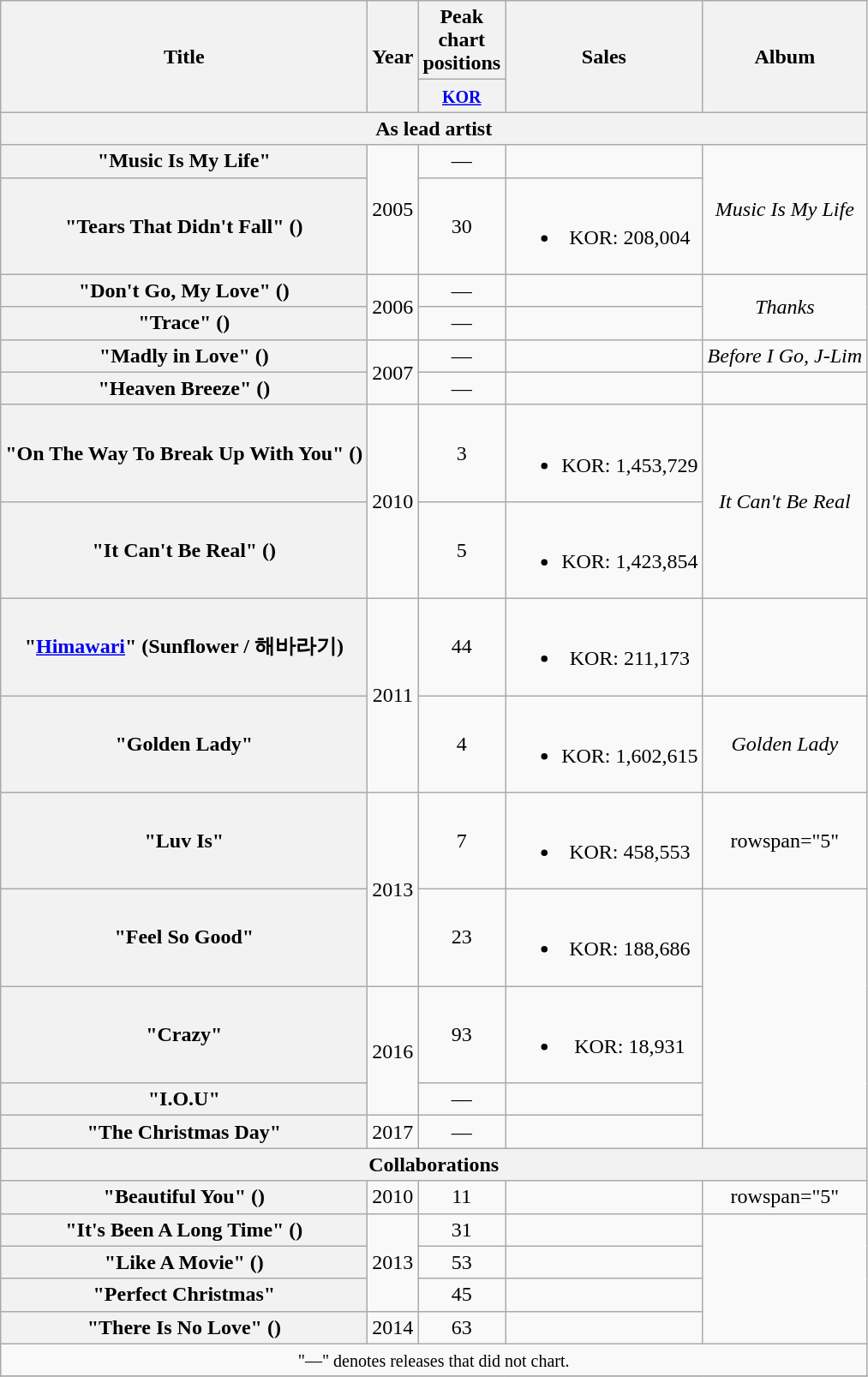<table class="wikitable plainrowheaders" style="text-align:center;">
<tr>
<th scope="col" rowspan="2">Title</th>
<th scope="col" rowspan="2">Year</th>
<th scope="col" colspan="1">Peak chart positions</th>
<th scope="col" rowspan="2">Sales</th>
<th scope="col" rowspan="2">Album</th>
</tr>
<tr>
<th style="width:3em;"><small><a href='#'>KOR</a></small><br></th>
</tr>
<tr>
<th scope="col" colspan="5">As lead artist</th>
</tr>
<tr>
<th scope="row">"Music Is My Life"</th>
<td rowspan="2">2005</td>
<td>—</td>
<td></td>
<td rowspan="2"><em>Music Is My Life</em></td>
</tr>
<tr>
<th scope="row">"Tears That Didn't Fall" ()</th>
<td>30</td>
<td><br><ul><li>KOR: 208,004</li></ul></td>
</tr>
<tr>
<th scope="row">"Don't Go, My Love" ()</th>
<td rowspan="2">2006</td>
<td>—</td>
<td></td>
<td rowspan="2"><em>Thanks</em></td>
</tr>
<tr>
<th scope="row">"Trace" ()</th>
<td>—</td>
<td></td>
</tr>
<tr>
<th scope="row">"Madly in Love" ()<br></th>
<td rowspan="2">2007</td>
<td>—</td>
<td></td>
<td><em>Before I Go, J-Lim</em></td>
</tr>
<tr>
<th scope="row">"Heaven Breeze" ()</th>
<td>—</td>
<td></td>
<td></td>
</tr>
<tr>
<th scope="row">"On The Way To Break Up With You" ()<br></th>
<td rowspan="2">2010</td>
<td>3</td>
<td><br><ul><li>KOR: 1,453,729</li></ul></td>
<td rowspan="2"><em>It Can't Be Real</em></td>
</tr>
<tr>
<th scope="row">"It Can't Be Real" ()</th>
<td>5</td>
<td><br><ul><li>KOR: 1,423,854</li></ul></td>
</tr>
<tr>
<th scope="row">"<a href='#'>Himawari</a>" (Sunflower / 해바라기)<br></th>
<td rowspan="2">2011</td>
<td>44</td>
<td><br><ul><li>KOR: 211,173</li></ul></td>
<td></td>
</tr>
<tr>
<th scope="row">"Golden Lady"<br></th>
<td>4</td>
<td><br><ul><li>KOR: 1,602,615</li></ul></td>
<td><em>Golden Lady</em></td>
</tr>
<tr>
<th scope="row">"Luv Is"<br></th>
<td rowspan="2">2013</td>
<td>7</td>
<td><br><ul><li>KOR: 458,553</li></ul></td>
<td>rowspan="5" </td>
</tr>
<tr>
<th scope="row">"Feel So Good"<br></th>
<td>23</td>
<td><br><ul><li>KOR: 188,686</li></ul></td>
</tr>
<tr>
<th scope="row">"Crazy"</th>
<td rowspan="2">2016</td>
<td>93</td>
<td><br><ul><li>KOR: 18,931</li></ul></td>
</tr>
<tr>
<th scope="row">"I.O.U"</th>
<td>—</td>
<td></td>
</tr>
<tr>
<th scope="row">"The Christmas Day"</th>
<td>2017</td>
<td>—</td>
<td></td>
</tr>
<tr>
<th scope="col" colspan="5">Collaborations</th>
</tr>
<tr>
<th scope="row">"Beautiful You" ()<br></th>
<td>2010</td>
<td>11</td>
<td></td>
<td>rowspan="5" </td>
</tr>
<tr>
<th scope="row">"It's Been A Long Time" ()<br></th>
<td rowspan="3">2013</td>
<td>31</td>
<td></td>
</tr>
<tr>
<th scope="row">"Like A Movie" ()<br></th>
<td>53</td>
<td></td>
</tr>
<tr>
<th scope="row">"Perfect Christmas"<br></th>
<td>45</td>
<td></td>
</tr>
<tr>
<th scope="row">"There Is No Love" ()<br></th>
<td>2014</td>
<td>63</td>
<td></td>
</tr>
<tr>
<td colspan="5"><small>"—" denotes releases that did not chart.</small></td>
</tr>
<tr>
</tr>
</table>
